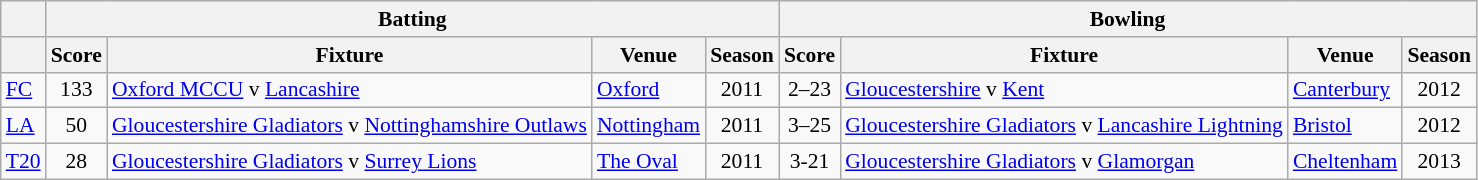<table class=wikitable style="font-size:90%">
<tr>
<th rowspan="1"></th>
<th colspan="4" rowspan="1">Batting</th>
<th colspan="4" rowspan="1">Bowling</th>
</tr>
<tr>
<th></th>
<th>Score</th>
<th>Fixture</th>
<th>Venue</th>
<th>Season</th>
<th>Score</th>
<th>Fixture</th>
<th>Venue</th>
<th>Season</th>
</tr>
<tr>
<td><a href='#'>FC</a></td>
<td align="center">133</td>
<td><a href='#'>Oxford MCCU</a> v <a href='#'>Lancashire</a></td>
<td><a href='#'>Oxford</a></td>
<td align="center">2011</td>
<td align="center">2–23</td>
<td><a href='#'>Gloucestershire</a> v <a href='#'>Kent</a></td>
<td><a href='#'>Canterbury</a></td>
<td align="center">2012</td>
</tr>
<tr>
<td><a href='#'>LA</a></td>
<td align="center">50</td>
<td><a href='#'>Gloucestershire Gladiators</a> v <a href='#'>Nottinghamshire Outlaws</a></td>
<td><a href='#'>Nottingham</a></td>
<td align="center">2011</td>
<td align="center">3–25</td>
<td><a href='#'>Gloucestershire Gladiators</a> v <a href='#'>Lancashire Lightning</a></td>
<td><a href='#'>Bristol</a></td>
<td align="center">2012</td>
</tr>
<tr>
<td><a href='#'>T20</a></td>
<td align="center">28</td>
<td><a href='#'>Gloucestershire Gladiators</a> v <a href='#'>Surrey Lions</a></td>
<td><a href='#'>The Oval</a></td>
<td align="center">2011</td>
<td align="center">3-21</td>
<td><a href='#'>Gloucestershire Gladiators</a> v <a href='#'>Glamorgan</a></td>
<td><a href='#'>Cheltenham</a></td>
<td align="center">2013</td>
</tr>
</table>
